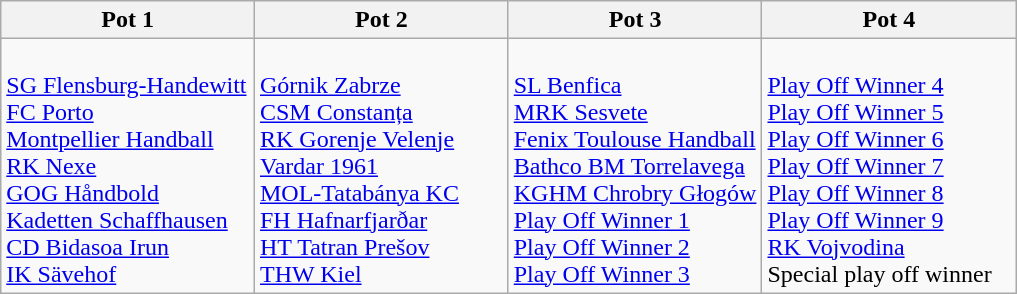<table class="wikitable">
<tr>
<th width=25%>Pot 1</th>
<th width=25%>Pot 2</th>
<th width=25%>Pot 3</th>
<th width=25%>Pot 4</th>
</tr>
<tr>
<td><br> <a href='#'>SG Flensburg-Handewitt</a><br>
 <a href='#'>FC Porto</a><br>
 <a href='#'>Montpellier Handball</a><br>
 <a href='#'>RK Nexe</a><br>
 <a href='#'>GOG Håndbold</a><br>
 <a href='#'>Kadetten Schaffhausen</a><br>
 <a href='#'>CD Bidasoa Irun</a><br>
 <a href='#'>IK Sävehof</a></td>
<td><br> <a href='#'>Górnik Zabrze</a><br>
 <a href='#'>CSM Constanța</a><br>
 <a href='#'>RK Gorenje Velenje</a><br>
 <a href='#'>Vardar 1961</a><br>
 <a href='#'>MOL-Tatabánya KC</a><br>
 <a href='#'>FH Hafnarfjarðar</a> <br>
 <a href='#'>HT Tatran Prešov</a><br>
 <a href='#'>THW Kiel</a></td>
<td><br> <a href='#'>SL Benfica</a><br>
 <a href='#'>MRK Sesvete</a><br>
 <a href='#'>Fenix Toulouse Handball</a><br>
 <a href='#'>Bathco BM Torrelavega</a><br>
 <a href='#'>KGHM Chrobry Głogów</a><br>
 <a href='#'>Play Off Winner 1</a><br>
 <a href='#'>Play Off Winner 2</a><br>
 <a href='#'>Play Off Winner 3</a></td>
<td><br> <a href='#'>Play Off Winner 4</a><br>
 <a href='#'>Play Off Winner 5</a><br>
 <a href='#'>Play Off Winner 6</a><br>
 <a href='#'>Play Off Winner 7</a><br>
 <a href='#'>Play Off Winner 8</a><br>
 <a href='#'>Play Off Winner 9</a><br>
 <a href='#'>RK Vojvodina</a><br>
 Special play off winner</td>
</tr>
</table>
